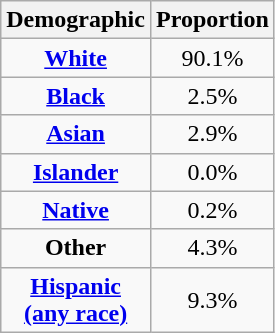<table class="wikitable floatright" style="text-align: center">
<tr>
<th>Demographic</th>
<th>Proportion</th>
</tr>
<tr>
<td><strong><a href='#'>White</a></strong></td>
<td>90.1%</td>
</tr>
<tr>
<td><strong><a href='#'>Black</a></strong></td>
<td>2.5%</td>
</tr>
<tr>
<td><strong><a href='#'>Asian</a></strong></td>
<td>2.9%</td>
</tr>
<tr>
<td><strong><a href='#'>Islander</a></strong></td>
<td>0.0%</td>
</tr>
<tr>
<td><strong><a href='#'>Native</a></strong></td>
<td>0.2%</td>
</tr>
<tr>
<td><strong>Other</strong></td>
<td>4.3%</td>
</tr>
<tr>
<td><strong><a href='#'>Hispanic<br>(any race)</a></strong></td>
<td>9.3%</td>
</tr>
</table>
